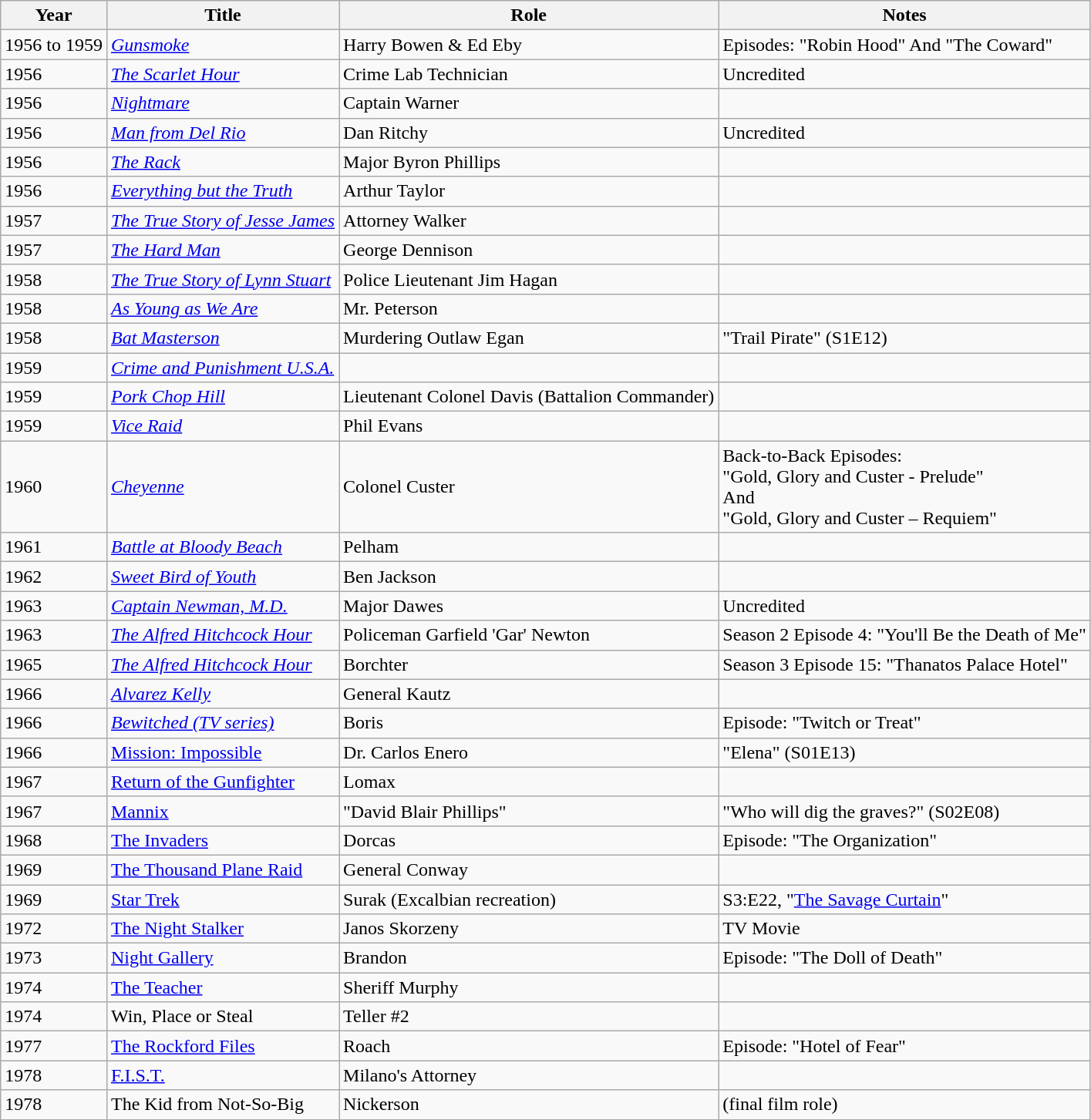<table class="wikitable">
<tr>
<th>Year</th>
<th>Title</th>
<th>Role</th>
<th>Notes</th>
</tr>
<tr>
<td>1956 to 1959</td>
<td><em><a href='#'>Gunsmoke</a></em></td>
<td>Harry Bowen & Ed Eby</td>
<td>Episodes: "Robin Hood" And "The Coward"</td>
</tr>
<tr>
<td>1956</td>
<td><em><a href='#'>The Scarlet Hour</a></em></td>
<td>Crime Lab Technician</td>
<td>Uncredited</td>
</tr>
<tr>
<td>1956</td>
<td><em><a href='#'>Nightmare</a></em></td>
<td>Captain Warner</td>
<td></td>
</tr>
<tr>
<td>1956</td>
<td><em><a href='#'>Man from Del Rio</a></em></td>
<td>Dan Ritchy</td>
<td>Uncredited</td>
</tr>
<tr>
<td>1956</td>
<td><em><a href='#'>The Rack</a></em></td>
<td>Major Byron Phillips</td>
<td></td>
</tr>
<tr>
<td>1956</td>
<td><em><a href='#'>Everything but the Truth</a></em></td>
<td>Arthur Taylor</td>
<td></td>
</tr>
<tr>
<td>1957</td>
<td><em><a href='#'>The True Story of Jesse James</a></em></td>
<td>Attorney Walker</td>
<td></td>
</tr>
<tr>
<td>1957</td>
<td><em><a href='#'>The Hard Man</a></em></td>
<td>George Dennison</td>
<td></td>
</tr>
<tr>
<td>1958</td>
<td><em><a href='#'>The True Story of Lynn Stuart</a></em></td>
<td>Police Lieutenant Jim Hagan</td>
<td></td>
</tr>
<tr>
<td>1958</td>
<td><em><a href='#'>As Young as We Are</a></em></td>
<td>Mr. Peterson</td>
<td></td>
</tr>
<tr>
<td>1958</td>
<td><em><a href='#'>Bat Masterson</a></em></td>
<td>Murdering Outlaw Egan</td>
<td>"Trail Pirate" (S1E12)</td>
</tr>
<tr>
<td>1959</td>
<td><em><a href='#'>Crime and Punishment U.S.A.</a></em></td>
<td></td>
<td></td>
</tr>
<tr>
<td>1959</td>
<td><em><a href='#'>Pork Chop Hill</a></em></td>
<td>Lieutenant Colonel Davis (Battalion Commander)</td>
<td></td>
</tr>
<tr>
<td>1959</td>
<td><em><a href='#'>Vice Raid</a></em></td>
<td>Phil Evans</td>
<td></td>
</tr>
<tr>
<td>1960</td>
<td><em><a href='#'>Cheyenne</a></em></td>
<td>Colonel Custer</td>
<td>Back-to-Back Episodes:<br> "Gold, Glory and Custer - Prelude" <br>And<br> "Gold, Glory and Custer – Requiem"</td>
</tr>
<tr>
<td>1961</td>
<td><em><a href='#'>Battle at Bloody Beach</a></em></td>
<td>Pelham</td>
<td></td>
</tr>
<tr>
<td>1962</td>
<td><em><a href='#'>Sweet Bird of Youth</a></em></td>
<td>Ben Jackson</td>
<td></td>
</tr>
<tr>
<td>1963</td>
<td><em><a href='#'>Captain Newman, M.D.</a></em></td>
<td>Major Dawes</td>
<td>Uncredited</td>
</tr>
<tr>
<td>1963</td>
<td><em><a href='#'>The Alfred Hitchcock Hour</a></em></td>
<td>Policeman Garfield 'Gar' Newton</td>
<td>Season 2 Episode 4: "You'll Be the Death of Me"</td>
</tr>
<tr>
<td>1965</td>
<td><em><a href='#'>The Alfred Hitchcock Hour</a></em></td>
<td>Borchter</td>
<td>Season 3 Episode 15: "Thanatos Palace Hotel"</td>
</tr>
<tr>
<td>1966</td>
<td><em><a href='#'>Alvarez Kelly</a></em></td>
<td>General Kautz</td>
<td></td>
</tr>
<tr>
<td>1966</td>
<td><em><a href='#'>Bewitched (TV series)</a></em></td>
<td>Boris</td>
<td>Episode: "Twitch or Treat"</td>
</tr>
<tr>
<td>1966</td>
<td><a href='#'>Mission: Impossible</a><em></td>
<td>Dr. Carlos Enero</td>
<td>"Elena" (S01E13)</td>
</tr>
<tr>
<td>1967</td>
<td></em><a href='#'>Return of the Gunfighter</a><em></td>
<td>Lomax</td>
<td></td>
</tr>
<tr>
<td>1967</td>
<td></em><a href='#'>Mannix</a><em></td>
<td>"David Blair Phillips"</td>
<td>"Who will dig the graves?" (S02E08)</td>
</tr>
<tr>
<td>1968</td>
<td></em><a href='#'>The Invaders</a><em></td>
<td>Dorcas</td>
<td>Episode: "The Organization"</td>
</tr>
<tr>
<td>1969</td>
<td></em><a href='#'>The Thousand Plane Raid</a><em></td>
<td>General Conway</td>
<td></td>
</tr>
<tr>
<td>1969</td>
<td></em><a href='#'>Star Trek</a><em></td>
<td>Surak (Excalbian recreation)</td>
<td>S3:E22, "<a href='#'>The Savage Curtain</a>"</td>
</tr>
<tr>
<td>1972</td>
<td></em><a href='#'>The Night Stalker</a><em></td>
<td>Janos Skorzeny</td>
<td>TV Movie</td>
</tr>
<tr>
<td>1973</td>
<td></em><a href='#'>Night Gallery</a><em></td>
<td>Brandon</td>
<td>Episode: "The Doll of Death"</td>
</tr>
<tr>
<td>1974</td>
<td></em><a href='#'>The Teacher</a><em></td>
<td>Sheriff Murphy</td>
<td></td>
</tr>
<tr>
<td>1974</td>
<td></em>Win, Place or Steal<em></td>
<td>Teller #2</td>
<td></td>
</tr>
<tr>
<td>1977</td>
<td></em><a href='#'>The Rockford Files</a><em></td>
<td>Roach</td>
<td>Episode: "Hotel of Fear"</td>
</tr>
<tr>
<td>1978</td>
<td></em><a href='#'>F.I.S.T.</a><em></td>
<td>Milano's Attorney</td>
<td></td>
</tr>
<tr>
<td>1978</td>
<td></em>The Kid from Not-So-Big<em></td>
<td>Nickerson</td>
<td>(final film role)</td>
</tr>
</table>
